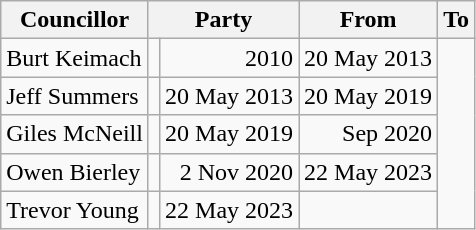<table class=wikitable>
<tr>
<th>Councillor</th>
<th colspan=2>Party</th>
<th>From</th>
<th>To</th>
</tr>
<tr>
<td>Burt Keimach</td>
<td></td>
<td align=right>2010</td>
<td align=right>20 May 2013</td>
</tr>
<tr>
<td>Jeff Summers</td>
<td></td>
<td align=right>20 May 2013</td>
<td align=right>20 May 2019</td>
</tr>
<tr>
<td>Giles McNeill</td>
<td></td>
<td align=right>20 May 2019</td>
<td align=right>Sep 2020</td>
</tr>
<tr>
<td>Owen Bierley</td>
<td></td>
<td align=right>2 Nov 2020</td>
<td align=right>22 May 2023</td>
</tr>
<tr>
<td>Trevor Young</td>
<td></td>
<td align=right>22 May 2023</td>
<td align=right></td>
</tr>
</table>
